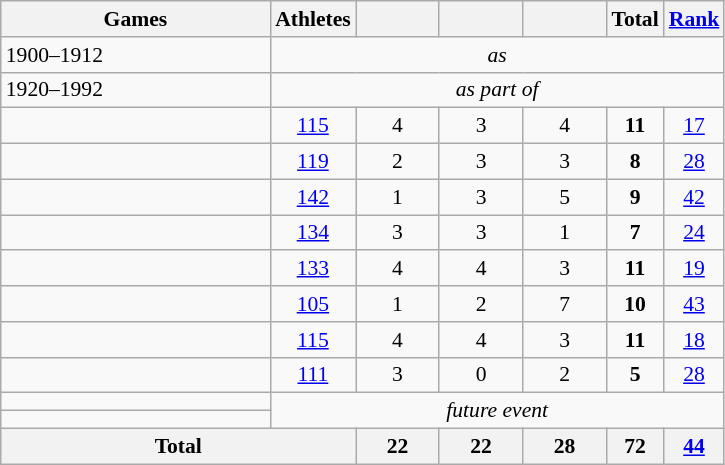<table class="wikitable" style="text-align:center; font-size:90%;">
<tr>
<th style="width:12em;">Games</th>
<th>Athletes</th>
<th style="width:3.4em;"><small></small></th>
<th style="width:3.4em;"><small></small></th>
<th style="width:3.4em;"><small></small></th>
<th>Total</th>
<th><a href='#'>Rank</a></th>
</tr>
<tr>
<td align=left>1900–1912</td>
<td colspan=6><em>as </em></td>
</tr>
<tr>
<td align=left>1920–1992</td>
<td colspan=6><em>as part of </em></td>
</tr>
<tr>
<td align=left> </td>
<td><a href='#'>115</a></td>
<td>4</td>
<td>3</td>
<td>4</td>
<td><strong>11</strong></td>
<td><a href='#'>17</a></td>
</tr>
<tr>
<td align=left> </td>
<td><a href='#'>119</a></td>
<td>2</td>
<td>3</td>
<td>3</td>
<td><strong>8</strong></td>
<td><a href='#'>28</a></td>
</tr>
<tr>
<td align=left> </td>
<td><a href='#'>142</a></td>
<td>1</td>
<td>3</td>
<td>5</td>
<td><strong>9</strong></td>
<td><a href='#'>42</a></td>
</tr>
<tr>
<td align=left> </td>
<td><a href='#'>134</a></td>
<td>3</td>
<td>3</td>
<td>1</td>
<td><strong>7</strong></td>
<td><a href='#'>24</a></td>
</tr>
<tr>
<td align=left> </td>
<td><a href='#'>133</a></td>
<td>4</td>
<td>4</td>
<td>3</td>
<td><strong>11</strong></td>
<td><a href='#'>19</a></td>
</tr>
<tr>
<td align=left> </td>
<td><a href='#'>105</a></td>
<td>1</td>
<td>2</td>
<td>7</td>
<td><strong>10</strong></td>
<td><a href='#'>43</a></td>
</tr>
<tr>
<td align=left> </td>
<td><a href='#'>115</a></td>
<td>4</td>
<td>4</td>
<td>3</td>
<td><strong>11</strong></td>
<td><a href='#'>18</a></td>
</tr>
<tr>
<td align=left> </td>
<td><a href='#'>111</a></td>
<td>3</td>
<td>0</td>
<td>2</td>
<td><strong>5</strong></td>
<td><a href='#'>28</a></td>
</tr>
<tr>
<td align=left> </td>
<td colspan=6; rowspan=2><em>future event</em></td>
</tr>
<tr>
<td align=left> </td>
</tr>
<tr>
<th colspan=2>Total</th>
<th>22</th>
<th>22</th>
<th>28</th>
<th>72</th>
<th><a href='#'>44</a></th>
</tr>
</table>
